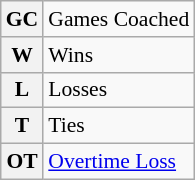<table class="wikitable" style="font-size:90%;">
<tr>
<th>GC</th>
<td>Games Coached</td>
</tr>
<tr>
<th>W</th>
<td>Wins</td>
</tr>
<tr>
<th>L</th>
<td>Losses</td>
</tr>
<tr>
<th>T</th>
<td>Ties</td>
</tr>
<tr>
<th>OT</th>
<td><a href='#'>Overtime Loss</a></td>
</tr>
</table>
